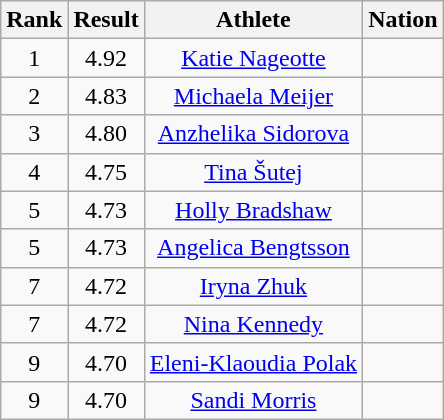<table class="wikitable" style="text-align:center">
<tr>
<th>Rank</th>
<th>Result</th>
<th>Athlete</th>
<th>Nation</th>
</tr>
<tr>
<td>1</td>
<td>4.92</td>
<td><a href='#'>Katie Nageotte</a></td>
<td align=left></td>
</tr>
<tr>
<td>2</td>
<td>4.83</td>
<td><a href='#'>Michaela Meijer</a></td>
<td align=left></td>
</tr>
<tr>
<td>3</td>
<td>4.80</td>
<td><a href='#'>Anzhelika Sidorova</a></td>
<td align=left></td>
</tr>
<tr>
<td>4</td>
<td>4.75</td>
<td><a href='#'>Tina Šutej</a></td>
<td align=left></td>
</tr>
<tr>
<td>5</td>
<td>4.73</td>
<td><a href='#'>Holly Bradshaw</a></td>
<td align=left></td>
</tr>
<tr>
<td>5</td>
<td>4.73</td>
<td><a href='#'>Angelica Bengtsson</a></td>
<td align=left></td>
</tr>
<tr>
<td>7</td>
<td>4.72</td>
<td><a href='#'>Iryna Zhuk</a></td>
<td align=left></td>
</tr>
<tr>
<td>7</td>
<td>4.72</td>
<td><a href='#'>Nina Kennedy</a></td>
<td align=left></td>
</tr>
<tr>
<td>9</td>
<td>4.70</td>
<td><a href='#'>Eleni-Klaoudia Polak</a></td>
<td align=left></td>
</tr>
<tr>
<td>9</td>
<td>4.70</td>
<td><a href='#'>Sandi Morris</a></td>
<td align=left></td>
</tr>
</table>
